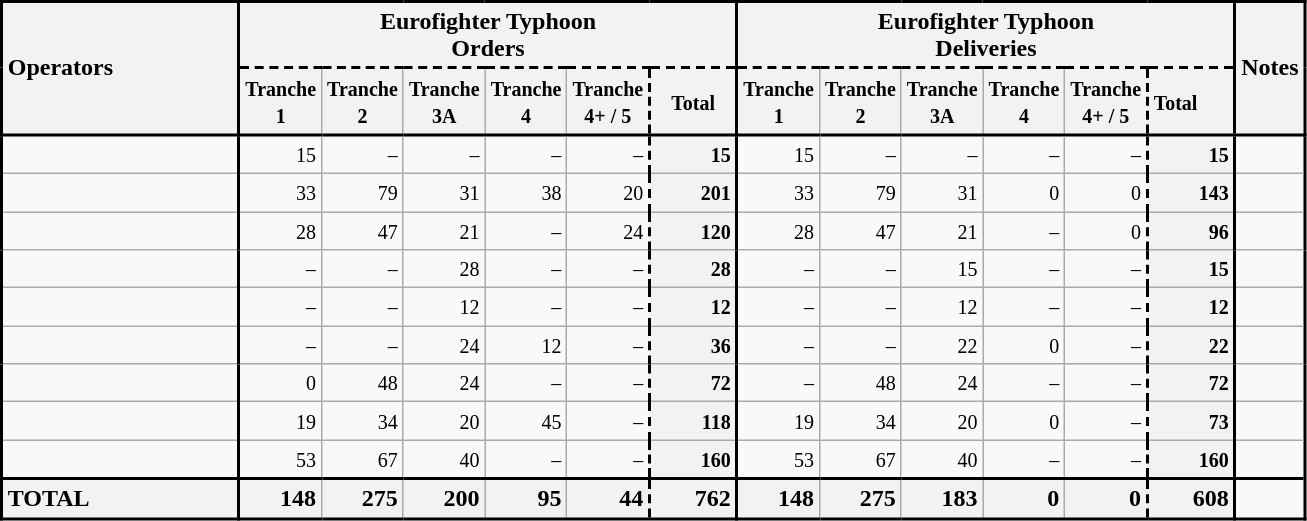<table class="wikitable">
<tr>
<th rowspan="2" style="width: 150px;border-right:solid 2px black;border-left:solid 2px black;border-top:solid 2px black;border-bottom:solid 2px black; text-align:left">Operators</th>
<th colspan="6" style="border-right:solid 2px black;border-top:solid 2px black">Eurofighter Typhoon<br>Orders</th>
<th colspan="6" style="border-right:solid 2px black;border-top:solid 2px black">Eurofighter Typhoon<br>Deliveries</th>
<th rowspan="2" style="border-right:solid 2px black;border-top:solid 2px black;border-bottom:solid 2px black">Notes</th>
</tr>
<tr>
<th style="width: 37px;border-top:dashed 2px black;border-bottom:solid 2px black"><small>Tranche 1</small></th>
<th style="width: 37px;border-top:dashed 2px black;border-bottom:solid 2px black"><small>Tranche 2</small></th>
<th style="width: 37px;border-top:dashed 2px black;border-bottom:solid 2px black"><small>Tranche 3A</small></th>
<th style="width: 37px;border-top:dashed 2px black;border-bottom:solid 2px black"><small>Tranche 4</small></th>
<th style="width: 37px;border-top:dashed 2px black;border-bottom:solid 2px black"><small>Tranche 4+ / 5</small></th>
<th style="width: 50px;border-top:dashed 2px black;border-left:dashed 2px black;border-right:solid 2px black;border-bottom:solid 2px black"><small>Total</small></th>
<th style="width: 37px;border-top:dashed 2px black;border-bottom:solid 2px black"><small>Tranche 1</small></th>
<th style="width: 37px;border-top:dashed 2px black;border-bottom:solid 2px black"><small>Tranche 2</small></th>
<th style="width: 37px;border-top:dashed 2px black;border-bottom:solid 2px black"><small>Tranche 3A</small></th>
<th style="width: 37px;border-top:dashed 2px black;border-bottom:solid 2px black"><small>Tranche 4</small></th>
<th style="width: 37px;border-top:dashed 2px black;border-bottom:solid 2px black"><small>Tranche 4+ / 5</small></th>
<th style="width: 50px;border-top:dashed 2px black;border-left:dashed 2px black;border-right:solid 2px black;border-bottom:solid 2px black; text-align:left"><small>Total</small></th>
</tr>
<tr>
<td style="border-right:solid 2px black;border-left:solid 2px black"><small></small></td>
<td style="text-align:right"><small>15</small></td>
<td style="text-align:right"><small>–</small></td>
<td style="text-align:right"><small>–</small></td>
<td style="text-align:right"><small>–</small></td>
<td style="text-align:right"><small>–</small></td>
<th style="width: 35px;border-left:dashed 2px black;border-right:solid 2px black;text-align:right"><small>15</small></th>
<td style="text-align:right"><small>15</small></td>
<td style="text-align:right"><small>–</small></td>
<td style="text-align:right"><small>–</small></td>
<td style="text-align:right"><small>–</small></td>
<td style="text-align:right"><small>–</small></td>
<th style="width: 35px;border-left:dashed 2px black;border-right:solid 2px black;text-align:right"><small>15</small></th>
<td style="width: 35px;border-right:solid 2px black"></td>
</tr>
<tr>
<td style="border-right:solid 2px black;border-left:solid 2px black"><small></small></td>
<td style="text-align:right"><small>33</small></td>
<td style="text-align:right"><small>79</small></td>
<td style="text-align:right"><small>31</small></td>
<td style="text-align:right"><small>38</small></td>
<td style="text-align:right"><small>20</small></td>
<th style="width: 35px;border-left:dashed 2px black;border-right:solid 2px black;text-align:right"><small>201</small></th>
<td style="text-align:right"><small>33</small></td>
<td style="text-align:right"><small>79</small></td>
<td style="text-align:right"><small>31</small></td>
<td style="text-align:right"><small>0</small><br><small></small></td>
<td style="text-align:right"><small>0</small><br><small></small></td>
<th style="width: 35px;border-left:dashed 2px black;border-right:solid 2px black;text-align:right"><small>143</small></th>
<td style="width: 35px;border-right:solid 2px black"></td>
</tr>
<tr>
<td style="border-right:solid 2px black;border-left:solid 2px black"><small></small></td>
<td style="text-align:right"><small>28</small></td>
<td style="text-align:right"><small>47</small></td>
<td style="text-align:right"><small>21</small></td>
<td style="text-align:right"><small>–</small></td>
<td style="text-align:right"><small>24</small></td>
<th style="width: 35px;border-left:dashed 2px black;border-right:solid 2px black;text-align:right"><small>120</small></th>
<td style="text-align:right"><small>28</small></td>
<td style="text-align:right"><small>47</small></td>
<td style="text-align:right"><small>21</small></td>
<td style="text-align:right"><small>–</small></td>
<td style="text-align:right"><small>0</small><br><small></small></td>
<th style="width: 35px;border-left:dashed 2px black;border-right:solid 2px black;text-align:right"><small>96</small></th>
<td style="width: 35px;border-right:solid 2px black"></td>
</tr>
<tr>
<td style="border-right:solid 2px black;border-left:solid 2px black"><small></small></td>
<td style="text-align:right"><small>–</small></td>
<td style="text-align:right"><small>–</small></td>
<td style="text-align:right"><small>28</small></td>
<td style="text-align:right"><small>–</small></td>
<td style="text-align:right"><small>–</small></td>
<th style="width: 35px;border-left:dashed 2px black;border-right:solid 2px black;text-align:right"><small>28</small></th>
<td style="text-align:right"><small>–</small></td>
<td style="text-align:right"><small>–</small></td>
<td style="text-align:right"><small>15</small><br><small></small></td>
<td style="text-align:right"><small>–</small></td>
<td style="text-align:right"><small>–</small></td>
<th style="width: 35px;border-left:dashed 2px black;border-right:solid 2px black;text-align:right"><small>15</small></th>
<td style="width: 35px;border-right:solid 2px black"></td>
</tr>
<tr>
<td style="border-right:solid 2px black;border-left:solid 2px black"><small></small></td>
<td style="text-align:right"><small>–</small></td>
<td style="text-align:right"><small>–</small></td>
<td style="text-align:right"><small>12</small></td>
<td style="text-align:right"><small>–</small></td>
<td style="text-align:right"><small>–</small></td>
<th style="width: 35px;border-left:dashed 2px black;border-right:solid 2px black;text-align:right"><small>12</small></th>
<td style="text-align:right"><small>–</small></td>
<td style="text-align:right"><small>–</small></td>
<td style="text-align:right"><small>12</small></td>
<td style="text-align:right"><small>–</small></td>
<td style="text-align:right"><small>–</small></td>
<th style="width: 35px;border-left:dashed 2px black;border-right:solid 2px black;text-align:right"><small>12</small></th>
<td style="width: 35px;border-right:solid 2px black"></td>
</tr>
<tr>
<td style="border-right:solid 2px black;border-left:solid 2px black"><small></small></td>
<td style="text-align:right"><small>–</small></td>
<td style="text-align:right"><small>–</small></td>
<td style="text-align:right"><small>24</small></td>
<td style="text-align:right"><small>12</small></td>
<td style="text-align:right"><small>–</small></td>
<th style="width: 35px;border-left:dashed 2px black;border-right:solid 2px black;text-align:right"><small>36</small></th>
<td style="text-align:right"><small>–</small></td>
<td style="text-align:right"><small>–</small></td>
<td style="text-align:right"><small>22</small><br><small></small></td>
<td style="text-align:right"><small>0</small><br><small></small></td>
<td style="text-align:right"><small>–</small></td>
<th style="width: 35px;border-left:dashed 2px black;border-right:solid 2px black;text-align:right"><small>22</small></th>
<td style="width: 35px;border-right:solid 2px black"></td>
</tr>
<tr>
<td style="border-right:solid 2px black;border-left:solid 2px black"><small></small></td>
<td style="text-align:right"><small>0</small></td>
<td style="text-align:right"><small>48</small></td>
<td style="text-align:right"><small>24</small></td>
<td style="text-align:right"><small>–</small></td>
<td style="text-align:right"><small>–</small></td>
<th style="width: 35px;border-left:dashed 2px black;border-right:solid 2px black;text-align:right"><small>72</small></th>
<td style="text-align:right"><small>–</small></td>
<td style="text-align:right"><small>48</small></td>
<td style="text-align:right"><small>24</small></td>
<td style="text-align:right"><small>–</small></td>
<td style="text-align:right"><small>–</small></td>
<th style="width: 35px;border-left:dashed 2px black;border-right:solid 2px black;text-align:right"><small>72</small></th>
<td style="width: 35px;border-right:solid 2px black"></td>
</tr>
<tr>
<td style="border-right:solid 2px black;border-left:solid 2px black"><small></small></td>
<td style="text-align:right"><small>19</small></td>
<td style="text-align:right"><small>34</small></td>
<td style="text-align:right"><small>20</small></td>
<td style="text-align:right"><small>45</small></td>
<td style="text-align:right"><small>–</small></td>
<th style="width: 35px;border-left:dashed 2px black;border-right:solid 2px black;text-align:right"><small>118</small></th>
<td style="text-align:right"><small>19</small></td>
<td style="text-align:right"><small>34</small></td>
<td style="text-align:right"><small>20</small></td>
<td style="text-align:right"><small>0</small><br><small></small></td>
<td style="text-align:right"><small>–</small></td>
<th style="width: 35px;border-left:dashed 2px black;border-right:solid 2px black;text-align:right"><small>73</small></th>
<td style="width: 35px;border-right:solid 2px black"></td>
</tr>
<tr>
<td style="border-right:solid 2px black;border-left:solid 2px black"><small></small></td>
<td style="text-align:right"><small>53</small></td>
<td style="text-align:right"><small>67</small></td>
<td style="text-align:right"><small>40</small></td>
<td style="text-align:right"><small>–</small></td>
<td style="text-align:right"><small>–</small></td>
<th style="width: 35px;border-left:dashed 2px black;border-right:solid 2px black;text-align:right"><small>160</small></th>
<td style="text-align:right"><small>53</small></td>
<td style="text-align:right"><small>67</small></td>
<td style="text-align:right"><small>40</small></td>
<td style="text-align:right"><small>–</small></td>
<td style="text-align:right"><small>–</small></td>
<th style="width: 35px;border-left:dashed 2px black;border-right:solid 2px black;text-align:right"><small>160</small></th>
<td style="width: 35px;border-right:solid 2px black"></td>
</tr>
<tr>
<th style="border-right:solid 2px black;border-left:solid 2px black;border-bottom:solid 2px black;border-top:solid 2px black;text-align:left">TOTAL</th>
<th style="border-bottom:solid 2px black;border-top:solid 2px black;text-align:right">148</th>
<th style="border-bottom:solid 2px black;border-top:solid 2px black;text-align:right">275</th>
<th style="border-bottom:solid 2px black;border-top:solid 2px black;text-align:right">200</th>
<th style="border-bottom:solid 2px black;border-top:solid 2px black;text-align:right">95</th>
<th style="border-bottom:solid 2px black;border-top:solid 2px black;text-align:right">44</th>
<th style="border-right:solid 2px black;border-left:dashed 2px black;border-bottom:solid 2px black;border-top:solid 2px black;text-align:right">762</th>
<th style="border-bottom:solid 2px black;border-top:solid 2px black;text-align:right">148</th>
<th style="border-bottom:solid 2px black;border-top:solid 2px black;text-align:right">275</th>
<th style="border-bottom:solid 2px black;border-top:solid 2px black;text-align:right">183</th>
<th style="border-bottom:solid 2px black;border-top:solid 2px black;text-align:right">0</th>
<th style="border-bottom:solid 2px black;border-top:solid 2px black;text-align:right">0</th>
<th style="border-right:solid 2px black;border-left:dashed 2px black;border-bottom:solid 2px black;border-top:solid 2px black;text-align:right">608</th>
<td style="border-right:solid 2px black;border-bottom:solid 2px black;border-top:solid 2px black"></td>
</tr>
</table>
